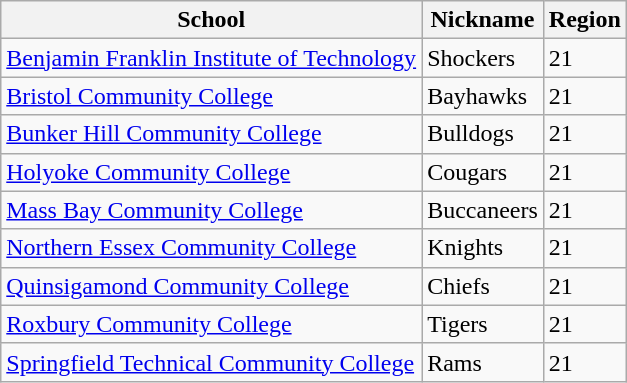<table class="wikitable">
<tr>
<th>School</th>
<th>Nickname</th>
<th>Region</th>
</tr>
<tr>
<td><a href='#'>Benjamin Franklin Institute of Technology</a></td>
<td>Shockers</td>
<td>21</td>
</tr>
<tr>
<td><a href='#'>Bristol Community College</a></td>
<td>Bayhawks</td>
<td>21</td>
</tr>
<tr>
<td><a href='#'>Bunker Hill Community College</a></td>
<td>Bulldogs</td>
<td>21</td>
</tr>
<tr>
<td><a href='#'>Holyoke Community College</a></td>
<td>Cougars</td>
<td>21</td>
</tr>
<tr>
<td><a href='#'>Mass Bay Community College</a></td>
<td>Buccaneers</td>
<td>21</td>
</tr>
<tr>
<td><a href='#'>Northern Essex Community College</a></td>
<td>Knights</td>
<td>21</td>
</tr>
<tr>
<td><a href='#'>Quinsigamond Community College</a></td>
<td>Chiefs</td>
<td>21</td>
</tr>
<tr>
<td><a href='#'>Roxbury Community College</a></td>
<td>Tigers</td>
<td>21</td>
</tr>
<tr>
<td><a href='#'>Springfield Technical Community College</a></td>
<td>Rams</td>
<td>21</td>
</tr>
</table>
